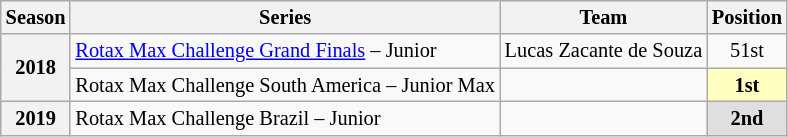<table class="wikitable" style="font-size: 85%; text-align:center">
<tr>
<th>Season</th>
<th>Series</th>
<th>Team</th>
<th>Position</th>
</tr>
<tr>
<th rowspan="2">2018</th>
<td align="left"><a href='#'>Rotax Max Challenge Grand Finals</a>  – Junior</td>
<td align="left">Lucas Zacante de Souza</td>
<td>51st</td>
</tr>
<tr>
<td align="left">Rotax Max Challenge South America – Junior Max</td>
<td align="left"></td>
<td style="background:#FFFFBF;"><strong>1st</strong></td>
</tr>
<tr>
<th>2019</th>
<td align="left">Rotax Max Challenge Brazil – Junior</td>
<td align="left"></td>
<td style="background:#DFDFDF;"><strong>2nd</strong></td>
</tr>
</table>
